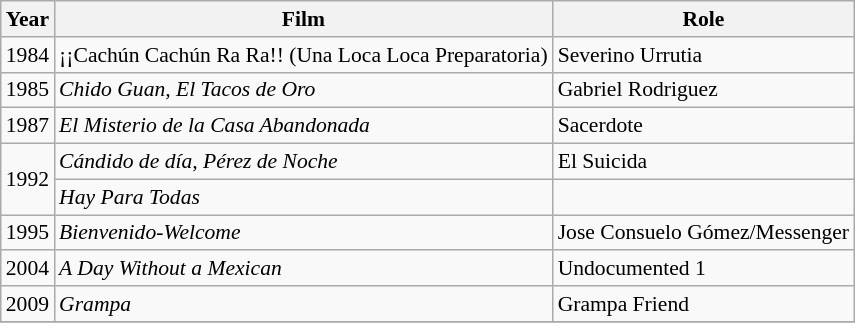<table class="wikitable" style="font-size:90%;">
<tr>
<th>Year</th>
<th>Film</th>
<th>Role</th>
</tr>
<tr>
<td>1984</td>
<td>¡¡Cachún Cachún Ra Ra!! (Una Loca Loca Preparatoria)</td>
<td>Severino Urrutia</td>
</tr>
<tr>
<td rowspan="1">1985</td>
<td><em>Chido Guan, El Tacos de Oro</em></td>
<td>Gabriel Rodriguez</td>
</tr>
<tr>
<td rowspan="1">1987</td>
<td><em>El Misterio de la Casa Abandonada</em></td>
<td>Sacerdote</td>
</tr>
<tr>
<td rowspan="2">1992</td>
<td><em>Cándido de día, Pérez de Noche</em></td>
<td>El Suicida</td>
</tr>
<tr>
<td><em>Hay Para Todas</em></td>
<td></td>
</tr>
<tr>
<td rowspan="1">1995</td>
<td><em>Bienvenido-Welcome</em></td>
<td>Jose Consuelo Gómez/Messenger</td>
</tr>
<tr>
<td rowspan="1">2004</td>
<td><em>A Day Without a Mexican</em></td>
<td>Undocumented 1</td>
</tr>
<tr>
<td rowspan="1">2009</td>
<td><em>Grampa</em></td>
<td>Grampa Friend</td>
</tr>
<tr>
</tr>
</table>
